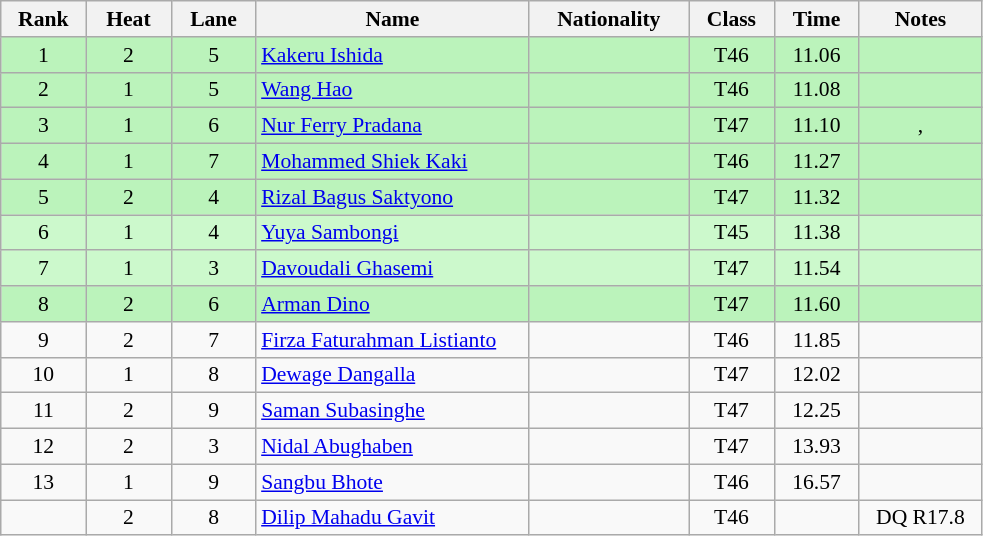<table class="wikitable sortable" style="font-size:90%; text-align:center">
<tr>
<th width="50">Rank</th>
<th width="50">Heat</th>
<th width="50">Lane</th>
<th width="175">Name</th>
<th width="100">Nationality</th>
<th width="50">Class</th>
<th width="50">Time</th>
<th width="75">Notes</th>
</tr>
<tr bgcolor="#BBF3BB">
<td>1</td>
<td>2</td>
<td>5</td>
<td align="left"><a href='#'>Kakeru Ishida</a></td>
<td align="left"></td>
<td>T46</td>
<td>11.06</td>
<td></td>
</tr>
<tr bgcolor="#BBF3BB">
<td>2</td>
<td>1</td>
<td>5</td>
<td align="left"><a href='#'>Wang Hao</a></td>
<td align="left"></td>
<td>T46</td>
<td>11.08</td>
<td></td>
</tr>
<tr bgcolor="#BBF3BB">
<td>3</td>
<td>1</td>
<td>6</td>
<td align="left"><a href='#'>Nur Ferry Pradana</a></td>
<td align="left"></td>
<td>T47</td>
<td>11.10</td>
<td>, </td>
</tr>
<tr bgcolor="#BBF3BB">
<td>4</td>
<td>1</td>
<td>7</td>
<td align="left"><a href='#'>Mohammed Shiek Kaki</a></td>
<td align="left"></td>
<td>T46</td>
<td>11.27</td>
<td></td>
</tr>
<tr bgcolor="#BBF3BB">
<td>5</td>
<td>2</td>
<td>4</td>
<td align="left"><a href='#'>Rizal Bagus Saktyono</a></td>
<td align="left"></td>
<td>T47</td>
<td>11.32</td>
<td></td>
</tr>
<tr bgcolor="#CCF9CC">
<td>6</td>
<td>1</td>
<td>4</td>
<td align="left"><a href='#'>Yuya Sambongi</a></td>
<td align="left"></td>
<td>T45</td>
<td>11.38</td>
<td></td>
</tr>
<tr bgcolor="#CCF9CC">
<td>7</td>
<td>1</td>
<td>3</td>
<td align="left"><a href='#'>Davoudali Ghasemi</a></td>
<td align="left"></td>
<td>T47</td>
<td>11.54</td>
<td></td>
</tr>
<tr bgcolor="#BBF3BB">
<td>8</td>
<td>2</td>
<td>6</td>
<td align="left"><a href='#'>Arman Dino</a></td>
<td align="left"></td>
<td>T47</td>
<td>11.60</td>
<td></td>
</tr>
<tr>
<td>9</td>
<td>2</td>
<td>7</td>
<td align="left"><a href='#'>Firza Faturahman Listianto</a></td>
<td align="left"></td>
<td>T46</td>
<td>11.85</td>
<td></td>
</tr>
<tr>
<td>10</td>
<td>1</td>
<td>8</td>
<td align="left"><a href='#'>Dewage Dangalla</a></td>
<td align="left"></td>
<td>T47</td>
<td>12.02</td>
<td></td>
</tr>
<tr>
<td>11</td>
<td>2</td>
<td>9</td>
<td align="left"><a href='#'>Saman Subasinghe</a></td>
<td align="left"></td>
<td>T47</td>
<td>12.25</td>
<td></td>
</tr>
<tr>
<td>12</td>
<td>2</td>
<td>3</td>
<td align="left"><a href='#'>Nidal Abughaben</a></td>
<td align="left"></td>
<td>T47</td>
<td>13.93</td>
<td></td>
</tr>
<tr>
<td>13</td>
<td>1</td>
<td>9</td>
<td align="left"><a href='#'>Sangbu Bhote</a></td>
<td align="left"></td>
<td>T46</td>
<td>16.57</td>
<td></td>
</tr>
<tr>
<td></td>
<td>2</td>
<td>8</td>
<td align="left"><a href='#'>Dilip Mahadu Gavit</a></td>
<td align="left"></td>
<td>T46</td>
<td></td>
<td>DQ R17.8</td>
</tr>
</table>
